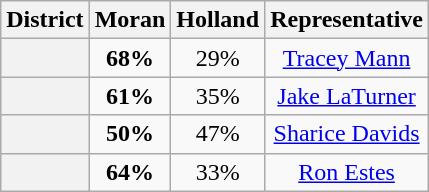<table class=wikitable>
<tr>
<th>District</th>
<th>Moran</th>
<th>Holland</th>
<th>Representative</th>
</tr>
<tr align=center>
<th></th>
<td><strong>68%</strong></td>
<td>29%</td>
<td><a href='#'>Tracey Mann</a></td>
</tr>
<tr align=center>
<th></th>
<td><strong>61%</strong></td>
<td>35%</td>
<td><a href='#'>Jake LaTurner</a></td>
</tr>
<tr align=center>
<th></th>
<td><strong>50%</strong></td>
<td>47%</td>
<td><a href='#'>Sharice Davids</a></td>
</tr>
<tr align=center>
<th></th>
<td><strong>64%</strong></td>
<td>33%</td>
<td><a href='#'>Ron Estes</a></td>
</tr>
</table>
